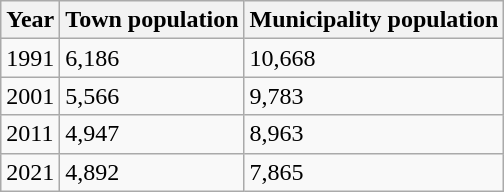<table class=wikitable>
<tr>
<th>Year</th>
<th>Town population</th>
<th>Municipality population</th>
</tr>
<tr>
<td>1991</td>
<td>6,186</td>
<td>10,668</td>
</tr>
<tr>
<td>2001</td>
<td>5,566</td>
<td>9,783</td>
</tr>
<tr>
<td>2011</td>
<td>4,947</td>
<td>8,963</td>
</tr>
<tr>
<td>2021</td>
<td>4,892</td>
<td>7,865</td>
</tr>
</table>
